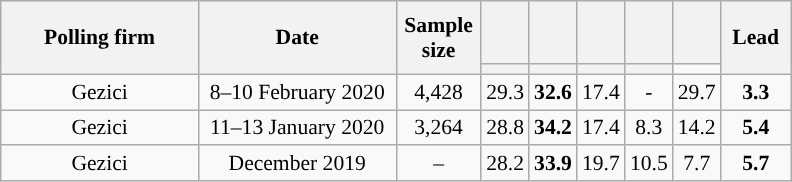<table class="wikitable sortable" style="text-align:center; font-size:90%; line-height:17px;">
<tr style="height:42px;">
<th style="width:125px;" rowspan="2">Polling firm</th>
<th style="width:125px;" rowspan="2">Date</th>
<th style="width:50px;" rowspan="2">Sample size</th>
<th class="unsortable"></th>
<th class="unsortable"></th>
<th class="unsortable"></th>
<th class="unsortable"></th>
<th class="unsortable"></th>
<th class="unsortable" style="width:40px;" rowspan="2">Lead</th>
</tr>
<tr>
<th style="color:inherit;background:"></th>
<th style="color:inherit;background:"></th>
<th style="color:inherit;background:"></th>
<th style="color:inherit;background:"></th>
</tr>
<tr>
<td>Gezici</td>
<td>8–10 February 2020</td>
<td>4,428</td>
<td>29.3</td>
<td style="background:"><strong>32.6</strong></td>
<td>17.4</td>
<td>-</td>
<td>29.7</td>
<td style="background:"><strong>3.3</strong></td>
</tr>
<tr>
<td>Gezici</td>
<td>11–13 January 2020</td>
<td>3,264</td>
<td>28.8</td>
<td style="background:"><strong>34.2</strong></td>
<td>17.4</td>
<td>8.3</td>
<td>14.2</td>
<td style="background:"><strong>5.4</strong></td>
</tr>
<tr>
<td>Gezici</td>
<td>December 2019</td>
<td>–</td>
<td>28.2</td>
<td style="background:"><strong>33.9</strong></td>
<td>19.7</td>
<td>10.5</td>
<td>7.7</td>
<td style="background:"><strong>5.7</strong></td>
</tr>
</table>
